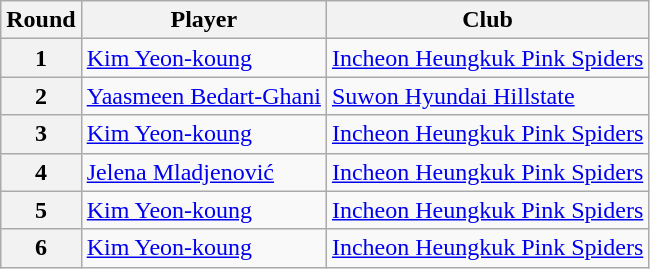<table class=wikitable>
<tr>
<th>Round</th>
<th>Player</th>
<th>Club</th>
</tr>
<tr>
<th>1</th>
<td> <a href='#'>Kim Yeon-koung</a></td>
<td><a href='#'>Incheon Heungkuk Pink Spiders</a></td>
</tr>
<tr>
<th>2</th>
<td> <a href='#'>Yaasmeen Bedart-Ghani</a></td>
<td><a href='#'>Suwon Hyundai Hillstate</a></td>
</tr>
<tr>
<th>3</th>
<td> <a href='#'>Kim Yeon-koung</a></td>
<td><a href='#'>Incheon Heungkuk Pink Spiders</a></td>
</tr>
<tr>
<th>4</th>
<td> <a href='#'>Jelena Mladjenović</a></td>
<td><a href='#'>Incheon Heungkuk Pink Spiders</a></td>
</tr>
<tr>
<th>5</th>
<td> <a href='#'>Kim Yeon-koung</a></td>
<td><a href='#'>Incheon Heungkuk Pink Spiders</a></td>
</tr>
<tr>
<th>6</th>
<td> <a href='#'>Kim Yeon-koung</a></td>
<td><a href='#'>Incheon Heungkuk Pink Spiders</a></td>
</tr>
</table>
